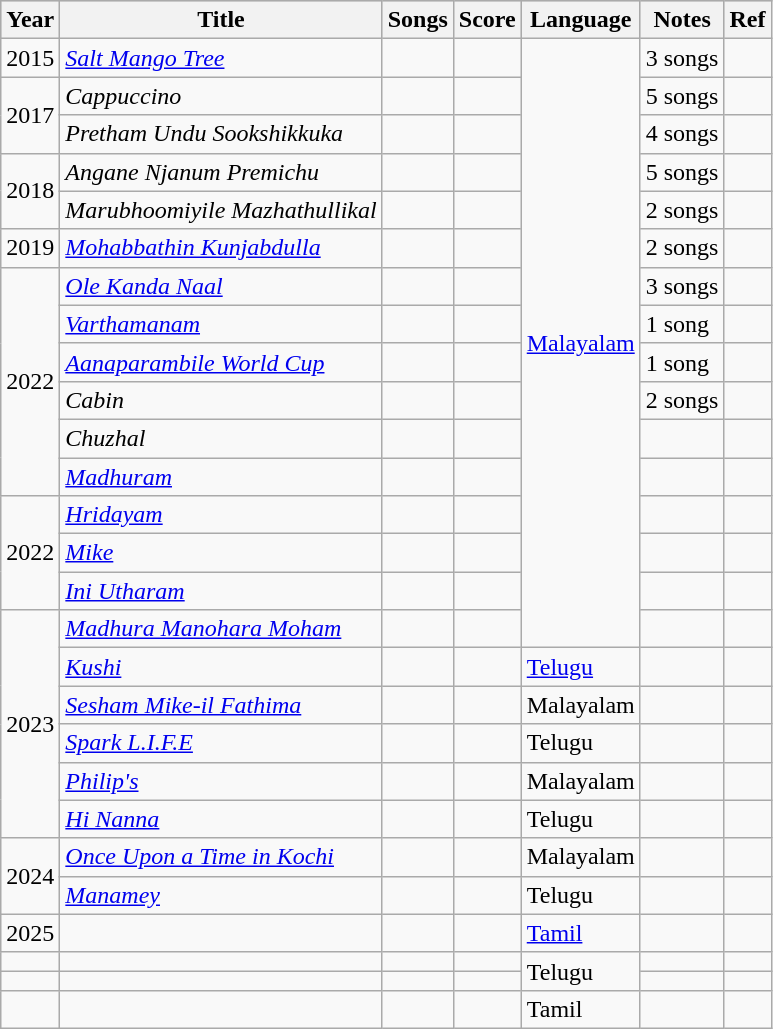<table class="wikitable sortable">
<tr style="background:#ccc; text-align:center;">
<th>Year</th>
<th>Title</th>
<th>Songs</th>
<th>Score</th>
<th>Language</th>
<th>Notes</th>
<th>Ref</th>
</tr>
<tr>
<td>2015</td>
<td><em><a href='#'>Salt Mango Tree</a></em></td>
<td></td>
<td></td>
<td rowspan="16"><a href='#'>Malayalam</a></td>
<td>3 songs</td>
<td></td>
</tr>
<tr>
<td rowspan="2">2017</td>
<td><em>Cappuccino</em></td>
<td></td>
<td></td>
<td>5 songs</td>
<td></td>
</tr>
<tr>
<td><em>Pretham Undu Sookshikkuka</em></td>
<td></td>
<td></td>
<td>4 songs</td>
<td></td>
</tr>
<tr>
<td rowspan="2">2018</td>
<td><em>Angane Njanum Premichu</em></td>
<td></td>
<td></td>
<td>5 songs</td>
<td></td>
</tr>
<tr>
<td><em>Marubhoomiyile Mazhathullikal</em></td>
<td></td>
<td></td>
<td>2 songs</td>
<td></td>
</tr>
<tr>
<td>2019</td>
<td><em><a href='#'>Mohabbathin Kunjabdulla</a></em></td>
<td></td>
<td></td>
<td>2 songs</td>
<td></td>
</tr>
<tr>
<td rowspan="6">2022</td>
<td><em><a href='#'>Ole Kanda Naal</a></em></td>
<td></td>
<td></td>
<td>3 songs</td>
<td></td>
</tr>
<tr>
<td><em><a href='#'>Varthamanam</a></em></td>
<td></td>
<td></td>
<td>1 song</td>
<td></td>
</tr>
<tr>
<td><em><a href='#'>Aanaparambile World Cup</a></em></td>
<td></td>
<td></td>
<td>1 song</td>
<td></td>
</tr>
<tr>
<td><em>Cabin</em></td>
<td></td>
<td></td>
<td>2 songs</td>
<td></td>
</tr>
<tr>
<td><em>Chuzhal</em></td>
<td></td>
<td></td>
<td></td>
<td></td>
</tr>
<tr>
<td><em><a href='#'>Madhuram</a></em></td>
<td></td>
<td></td>
<td></td>
<td></td>
</tr>
<tr>
<td rowspan="3">2022</td>
<td><em><a href='#'>Hridayam</a></em></td>
<td></td>
<td></td>
<td></td>
<td></td>
</tr>
<tr>
<td><em><a href='#'>Mike</a></em></td>
<td></td>
<td></td>
<td></td>
<td></td>
</tr>
<tr>
<td><em><a href='#'>Ini Utharam</a></em></td>
<td></td>
<td></td>
<td></td>
<td></td>
</tr>
<tr>
<td rowspan="6">2023</td>
<td><em><a href='#'>Madhura Manohara Moham</a></em></td>
<td></td>
<td></td>
<td></td>
<td></td>
</tr>
<tr>
<td><em><a href='#'>Kushi</a></em></td>
<td></td>
<td></td>
<td><a href='#'>Telugu</a></td>
<td></td>
<td></td>
</tr>
<tr>
<td><em><a href='#'>Sesham Mike-il Fathima</a></em></td>
<td></td>
<td></td>
<td>Malayalam</td>
<td></td>
<td></td>
</tr>
<tr>
<td><em><a href='#'>Spark L.I.F.E</a></em></td>
<td></td>
<td></td>
<td>Telugu</td>
<td></td>
<td></td>
</tr>
<tr>
<td><em><a href='#'>Philip's</a></em></td>
<td></td>
<td></td>
<td>Malayalam</td>
<td></td>
<td></td>
</tr>
<tr>
<td><em><a href='#'>Hi Nanna</a></em></td>
<td></td>
<td></td>
<td>Telugu</td>
<td></td>
<td></td>
</tr>
<tr>
<td rowspan="2">2024</td>
<td><em><a href='#'>Once Upon a Time in Kochi</a></em></td>
<td></td>
<td></td>
<td>Malayalam</td>
<td></td>
<td></td>
</tr>
<tr>
<td><em><a href='#'>Manamey</a></em></td>
<td></td>
<td></td>
<td>Telugu</td>
<td></td>
<td></td>
</tr>
<tr>
<td>2025</td>
<td></td>
<td></td>
<td></td>
<td><a href='#'>Tamil</a></td>
<td></td>
<td></td>
</tr>
<tr>
<td></td>
<td></td>
<td></td>
<td></td>
<td rowspan="2">Telugu</td>
<td></td>
<td></td>
</tr>
<tr>
<td></td>
<td></td>
<td></td>
<td></td>
<td></td>
<td></td>
</tr>
<tr>
<td></td>
<td></td>
<td></td>
<td></td>
<td>Tamil</td>
<td></td>
<td></td>
</tr>
</table>
